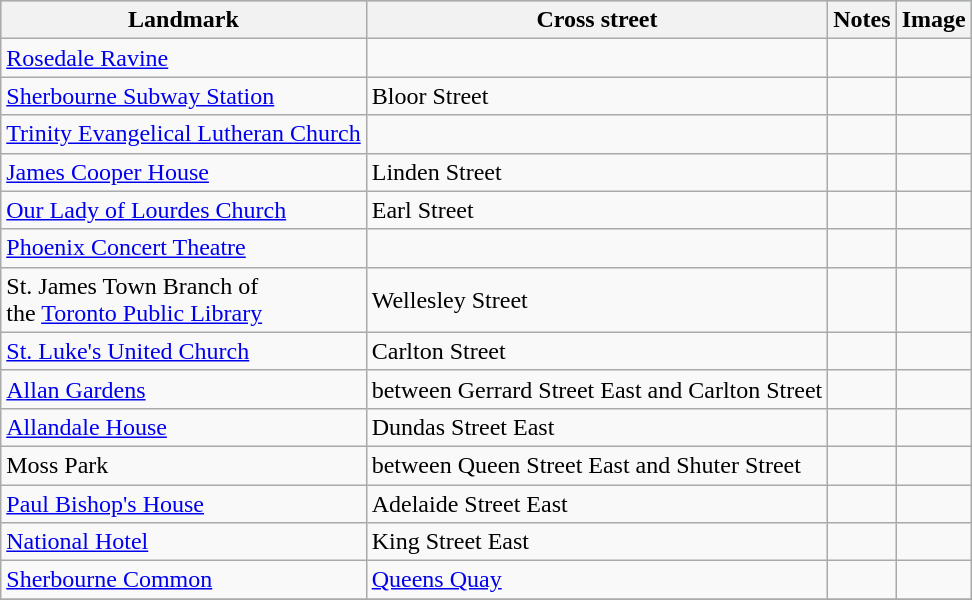<table class="wikitable">
<tr style="background:lightblue;">
<th>Landmark</th>
<th>Cross street</th>
<th>Notes</th>
<th>Image</th>
</tr>
<tr>
<td><a href='#'>Rosedale Ravine</a></td>
<td></td>
<td></td>
<td></td>
</tr>
<tr>
<td><a href='#'>Sherbourne Subway Station</a></td>
<td>Bloor Street</td>
<td></td>
<td></td>
</tr>
<tr>
<td><a href='#'>Trinity Evangelical Lutheran Church</a></td>
<td></td>
<td></td>
<td></td>
</tr>
<tr>
<td><a href='#'>James Cooper House</a></td>
<td>Linden Street</td>
<td></td>
<td></td>
</tr>
<tr>
<td><a href='#'>Our Lady of Lourdes Church</a></td>
<td>Earl Street</td>
<td></td>
<td></td>
</tr>
<tr>
<td><a href='#'>Phoenix Concert Theatre</a></td>
<td></td>
<td></td>
<td></td>
</tr>
<tr>
<td>St. James Town Branch of<br>the <a href='#'>Toronto Public Library</a></td>
<td>Wellesley Street</td>
<td></td>
<td></td>
</tr>
<tr>
<td><a href='#'>St. Luke's United Church</a></td>
<td>Carlton Street</td>
<td></td>
<td></td>
</tr>
<tr>
<td><a href='#'>Allan Gardens</a></td>
<td>between Gerrard Street East and Carlton Street</td>
<td></td>
<td></td>
</tr>
<tr>
<td><a href='#'>Allandale House</a></td>
<td>Dundas Street East</td>
<td></td>
<td></td>
</tr>
<tr>
<td>Moss Park</td>
<td>between Queen Street East and Shuter Street</td>
<td></td>
<td></td>
</tr>
<tr>
<td><a href='#'>Paul Bishop's House</a></td>
<td>Adelaide Street East</td>
<td></td>
<td></td>
</tr>
<tr>
<td><a href='#'>National Hotel</a></td>
<td>King Street East</td>
<td></td>
<td></td>
</tr>
<tr>
<td><a href='#'>Sherbourne Common</a></td>
<td><a href='#'>Queens Quay</a></td>
<td></td>
<td></td>
</tr>
<tr>
</tr>
</table>
